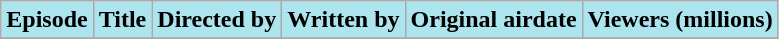<table class="wikitable plainrowheaders">
<tr style="color:black">
<th style="background: #ACE5EE;">Episode</th>
<th style="background: #ACE5EE;">Title</th>
<th style="background: #ACE5EE;">Directed by</th>
<th style="background: #ACE5EE;">Written by</th>
<th style="background: #ACE5EE;">Original airdate</th>
<th style="background: #ACE5EE;">Viewers (millions)</th>
</tr>
<tr>
</tr>
</table>
